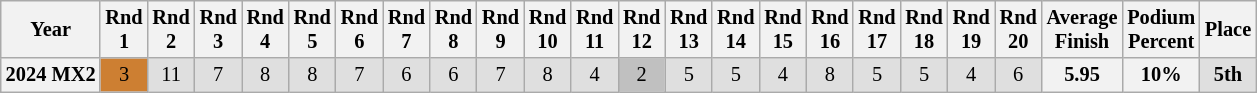<table class="wikitable" style="font-size: 85%; text-align:center">
<tr valign="top">
<th valign="middle">Year</th>
<th>Rnd<br>1</th>
<th>Rnd<br>2</th>
<th>Rnd<br>3</th>
<th>Rnd<br>4</th>
<th>Rnd<br>5</th>
<th>Rnd<br>6</th>
<th>Rnd<br>7</th>
<th>Rnd<br>8</th>
<th>Rnd<br>9</th>
<th>Rnd<br>10</th>
<th>Rnd<br>11</th>
<th>Rnd<br>12</th>
<th>Rnd<br>13</th>
<th>Rnd<br>14</th>
<th>Rnd<br>15</th>
<th>Rnd<br>16</th>
<th>Rnd<br>17</th>
<th>Rnd<br>18</th>
<th>Rnd<br>19</th>
<th>Rnd<br>20</th>
<th valign="middle">Average<br>Finish</th>
<th valign="middle">Podium<br>Percent</th>
<th valign="middle">Place</th>
</tr>
<tr>
<th>2024 MX2</th>
<td style="background:#CD7F32;">3</td>
<td style="background:#dfdfdf;">11</td>
<td style="background:#dfdfdf;">7</td>
<td style="background:#dfdfdf;">8</td>
<td style="background:#dfdfdf;">8</td>
<td style="background:#dfdfdf;">7</td>
<td style="background:#dfdfdf;">6</td>
<td style="background:#dfdfdf;">6</td>
<td style="background:#dfdfdf;">7</td>
<td style="background:#dfdfdf;">8</td>
<td style="background:#dfdfdf;">4</td>
<td style="background: silver;">2</td>
<td style="background:#dfdfdf;">5</td>
<td style="background:#dfdfdf;">5</td>
<td style="background:#dfdfdf;">4</td>
<td style="background:#dfdfdf;">8</td>
<td style="background:#dfdfdf;">5</td>
<td style="background:#dfdfdf;">5</td>
<td style="background:#dfdfdf;">4</td>
<td style="background:#dfdfdf;">6</td>
<th>5.95</th>
<th>10%</th>
<th style="background:#dfdfdf;">5th</th>
</tr>
</table>
